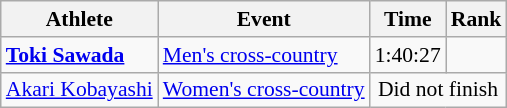<table class=wikitable style=font-size:90%;text-align:center>
<tr>
<th>Athlete</th>
<th>Event</th>
<th>Time</th>
<th>Rank</th>
</tr>
<tr>
<td align=left><strong><a href='#'>Toki Sawada</a></strong></td>
<td align=left><a href='#'>Men's cross-country</a></td>
<td>1:40:27</td>
<td></td>
</tr>
<tr>
<td align=left><a href='#'>Akari Kobayashi</a></td>
<td align=left><a href='#'>Women's cross-country</a></td>
<td colspan="2">Did not finish</td>
</tr>
</table>
